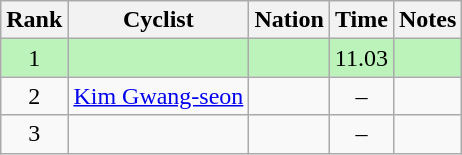<table class="wikitable sortable" style="text-align:center">
<tr>
<th>Rank</th>
<th>Cyclist</th>
<th>Nation</th>
<th>Time</th>
<th>Notes</th>
</tr>
<tr bgcolor=bbf3bb>
<td>1</td>
<td align=left></td>
<td align=left></td>
<td>11.03</td>
<td></td>
</tr>
<tr>
<td>2</td>
<td align=left><a href='#'>Kim Gwang-seon</a></td>
<td align=left></td>
<td>–</td>
<td></td>
</tr>
<tr>
<td>3</td>
<td align=left></td>
<td align=left></td>
<td>–</td>
<td></td>
</tr>
</table>
